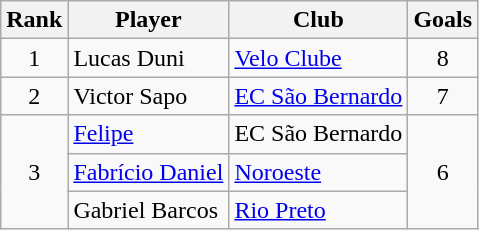<table class="wikitable" style="text-align:left">
<tr>
<th>Rank</th>
<th>Player</th>
<th>Club</th>
<th>Goals</th>
</tr>
<tr>
<td align="center">1</td>
<td> Lucas Duni</td>
<td><a href='#'>Velo Clube</a></td>
<td align="center">8</td>
</tr>
<tr>
<td align="center">2</td>
<td> Victor Sapo</td>
<td><a href='#'>EC São Bernardo</a></td>
<td align="center">7</td>
</tr>
<tr>
<td rowspan="3" align="center">3</td>
<td> <a href='#'>Felipe</a></td>
<td>EC São Bernardo</td>
<td rowspan="3" align="center">6</td>
</tr>
<tr>
<td> <a href='#'>Fabrício Daniel</a></td>
<td><a href='#'>Noroeste</a></td>
</tr>
<tr>
<td> Gabriel Barcos</td>
<td><a href='#'>Rio Preto</a></td>
</tr>
</table>
